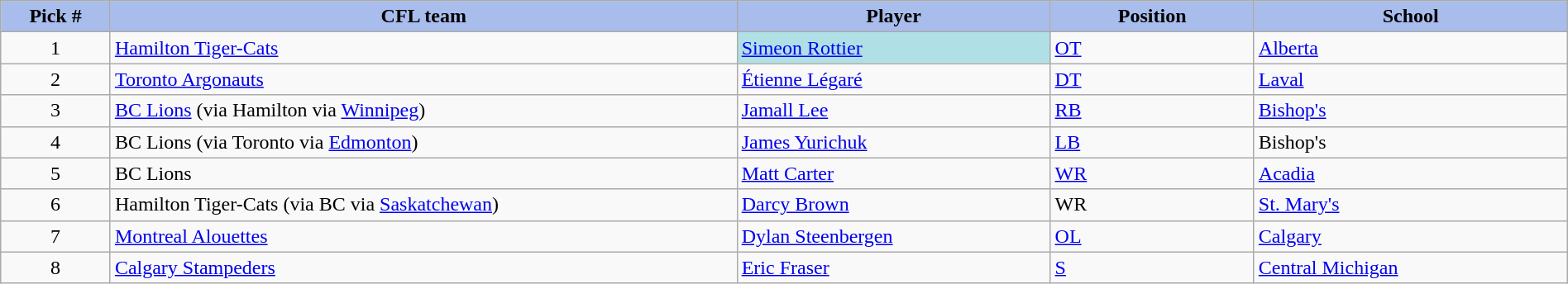<table class="wikitable" border="1" style="width: 100%">
<tr>
<th style="background:#a8bdec;" width=7%>Pick #</th>
<th width=40% style="background:#a8bdec;">CFL team</th>
<th width=20% style="background:#a8bdec;">Player</th>
<th width=13% style="background:#a8bdec;">Position</th>
<th width=20% style="background:#a8bdec;">School</th>
</tr>
<tr>
<td align=center>1</td>
<td><a href='#'>Hamilton Tiger-Cats</a></td>
<td bgcolor="#B0E0E6"><a href='#'>Simeon Rottier</a></td>
<td><a href='#'>OT</a></td>
<td><a href='#'>Alberta</a></td>
</tr>
<tr>
<td align=center>2</td>
<td><a href='#'>Toronto Argonauts</a></td>
<td><a href='#'>Étienne Légaré</a></td>
<td><a href='#'>DT</a></td>
<td><a href='#'>Laval</a></td>
</tr>
<tr>
<td align=center>3</td>
<td><a href='#'>BC Lions</a> (via Hamilton via <a href='#'>Winnipeg</a>)</td>
<td><a href='#'>Jamall Lee</a></td>
<td><a href='#'>RB</a></td>
<td><a href='#'>Bishop's</a></td>
</tr>
<tr>
<td align=center>4</td>
<td>BC Lions (via Toronto via <a href='#'>Edmonton</a>)</td>
<td><a href='#'>James Yurichuk</a></td>
<td><a href='#'>LB</a></td>
<td>Bishop's</td>
</tr>
<tr>
<td align=center>5</td>
<td>BC Lions</td>
<td><a href='#'>Matt Carter</a></td>
<td><a href='#'>WR</a></td>
<td><a href='#'>Acadia</a></td>
</tr>
<tr>
<td align=center>6</td>
<td>Hamilton Tiger-Cats (via BC via <a href='#'>Saskatchewan</a>)</td>
<td><a href='#'>Darcy Brown</a></td>
<td>WR</td>
<td><a href='#'>St. Mary's</a></td>
</tr>
<tr>
<td align=center>7</td>
<td><a href='#'>Montreal Alouettes</a></td>
<td><a href='#'>Dylan Steenbergen</a></td>
<td><a href='#'>OL</a></td>
<td><a href='#'>Calgary</a></td>
</tr>
<tr>
<td align=center>8</td>
<td><a href='#'>Calgary Stampeders</a></td>
<td><a href='#'>Eric Fraser</a></td>
<td><a href='#'>S</a></td>
<td><a href='#'>Central Michigan</a></td>
</tr>
</table>
